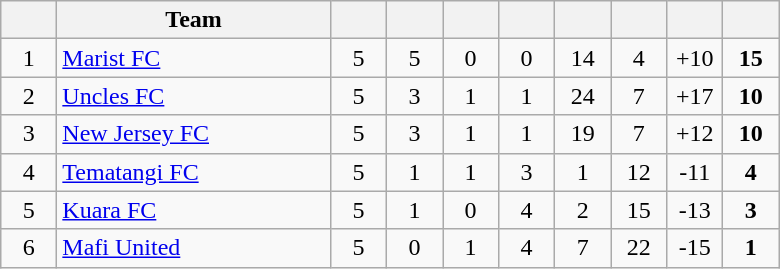<table class="wikitable" style="text-align: center;">
<tr>
<th width="30"></th>
<th width="175">Team</th>
<th width="30"></th>
<th width="30"></th>
<th width="30"></th>
<th width="30"></th>
<th width="30"></th>
<th width="30"></th>
<th width="30"></th>
<th width="30"></th>
</tr>
<tr>
<td>1</td>
<td align="left"><a href='#'>Marist FC</a></td>
<td>5</td>
<td>5</td>
<td>0</td>
<td>0</td>
<td>14</td>
<td>4</td>
<td>+10</td>
<td><strong>15</strong></td>
</tr>
<tr>
<td>2</td>
<td align="left"><a href='#'>Uncles FC</a></td>
<td>5</td>
<td>3</td>
<td>1</td>
<td>1</td>
<td>24</td>
<td>7</td>
<td>+17</td>
<td><strong>10</strong></td>
</tr>
<tr>
<td>3</td>
<td align="left"><a href='#'>New Jersey FC</a></td>
<td>5</td>
<td>3</td>
<td>1</td>
<td>1</td>
<td>19</td>
<td>7</td>
<td>+12</td>
<td><strong>10</strong></td>
</tr>
<tr>
<td>4</td>
<td align="left"><a href='#'>Tematangi FC</a></td>
<td>5</td>
<td>1</td>
<td>1</td>
<td>3</td>
<td>1</td>
<td>12</td>
<td>-11</td>
<td><strong>4</strong></td>
</tr>
<tr>
<td>5</td>
<td align="left"><a href='#'>Kuara FC</a></td>
<td>5</td>
<td>1</td>
<td>0</td>
<td>4</td>
<td>2</td>
<td>15</td>
<td>-13</td>
<td><strong>3</strong></td>
</tr>
<tr>
<td>6</td>
<td align="left"><a href='#'>Mafi United</a></td>
<td>5</td>
<td>0</td>
<td>1</td>
<td>4</td>
<td>7</td>
<td>22</td>
<td>-15</td>
<td><strong>1</strong></td>
</tr>
</table>
